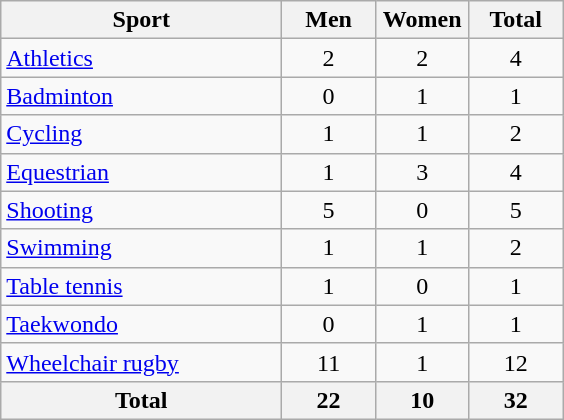<table class="wikitable sortable" style="text-align:center;">
<tr>
<th width=180>Sport</th>
<th width=55>Men</th>
<th width=55>Women</th>
<th width=55>Total</th>
</tr>
<tr>
<td align=left><a href='#'>Athletics</a></td>
<td>2</td>
<td>2</td>
<td>4</td>
</tr>
<tr>
<td align=left><a href='#'>Badminton</a></td>
<td>0</td>
<td>1</td>
<td>1</td>
</tr>
<tr>
<td align=left><a href='#'>Cycling</a></td>
<td>1</td>
<td>1</td>
<td>2</td>
</tr>
<tr>
<td align=left><a href='#'>Equestrian</a></td>
<td>1</td>
<td>3</td>
<td>4</td>
</tr>
<tr>
<td align=left><a href='#'>Shooting</a></td>
<td>5</td>
<td>0</td>
<td>5</td>
</tr>
<tr>
<td align=left><a href='#'>Swimming</a></td>
<td>1</td>
<td>1</td>
<td>2</td>
</tr>
<tr>
<td align=left><a href='#'>Table tennis</a></td>
<td>1</td>
<td>0</td>
<td>1</td>
</tr>
<tr>
<td align=left><a href='#'>Taekwondo</a></td>
<td>0</td>
<td>1</td>
<td>1</td>
</tr>
<tr>
<td align=left><a href='#'>Wheelchair rugby</a></td>
<td>11</td>
<td>1</td>
<td>12</td>
</tr>
<tr>
<th>Total</th>
<th>22</th>
<th>10</th>
<th>32</th>
</tr>
</table>
